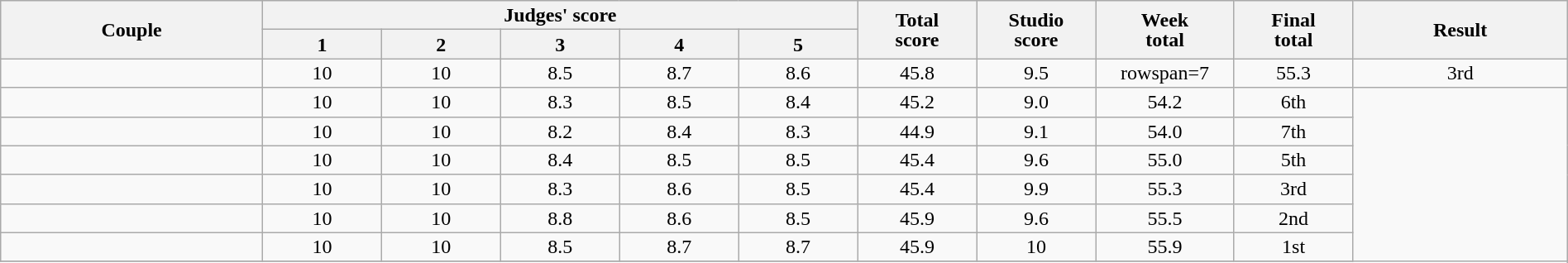<table class="wikitable" style="font-size:100%; line-height:16px; text-align:center" width="100%">
<tr>
<th rowspan=2 width="11.00%">Couple</th>
<th colspan=5 width="25.00%">Judges' score</th>
<th rowspan=2 width="05.00%">Total<br>score</th>
<th rowspan=2 width="05.00%">Studio<br>score</th>
<th rowspan=2 width="05.00%">Week<br>total</th>
<th rowspan=2 width="05.00%">Final<br>total</th>
<th rowspan=2 width="09.00%">Result</th>
</tr>
<tr>
<th width="05%">1</th>
<th width="05%">2</th>
<th width="05%">3</th>
<th width="05%">4</th>
<th width="05%">5</th>
</tr>
<tr>
<td></td>
<td>10</td>
<td>10</td>
<td>8.5</td>
<td>8.7</td>
<td>8.6</td>
<td>45.8</td>
<td>9.5</td>
<td>rowspan=7 </td>
<td>55.3</td>
<td>3rd</td>
</tr>
<tr>
<td></td>
<td>10</td>
<td>10</td>
<td>8.3</td>
<td>8.5</td>
<td>8.4</td>
<td>45.2</td>
<td>9.0</td>
<td>54.2</td>
<td>6th</td>
</tr>
<tr>
<td></td>
<td>10</td>
<td>10</td>
<td>8.2</td>
<td>8.4</td>
<td>8.3</td>
<td>44.9</td>
<td>9.1</td>
<td>54.0</td>
<td>7th</td>
</tr>
<tr>
<td></td>
<td>10</td>
<td>10</td>
<td>8.4</td>
<td>8.5</td>
<td>8.5</td>
<td>45.4</td>
<td>9.6</td>
<td>55.0</td>
<td>5th</td>
</tr>
<tr>
<td></td>
<td>10</td>
<td>10</td>
<td>8.3</td>
<td>8.6</td>
<td>8.5</td>
<td>45.4</td>
<td>9.9</td>
<td>55.3</td>
<td>3rd</td>
</tr>
<tr>
<td></td>
<td>10</td>
<td>10</td>
<td>8.8</td>
<td>8.6</td>
<td>8.5</td>
<td>45.9</td>
<td>9.6</td>
<td>55.5</td>
<td>2nd</td>
</tr>
<tr>
<td></td>
<td>10</td>
<td>10</td>
<td>8.5</td>
<td>8.7</td>
<td>8.7</td>
<td>45.9</td>
<td>10</td>
<td>55.9</td>
<td>1st</td>
</tr>
<tr>
</tr>
</table>
